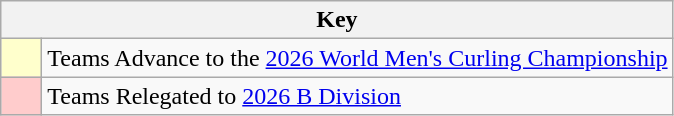<table class="wikitable" style="text-align: center;">
<tr>
<th colspan=2>Key</th>
</tr>
<tr>
<td style="background:#ffffcc; width:20px;"></td>
<td align=left>Teams Advance to the <a href='#'>2026 World Men's Curling Championship</a></td>
</tr>
<tr>
<td style="background:#ffcccc; width:20px;"></td>
<td align=left>Teams Relegated to <a href='#'>2026 B Division</a></td>
</tr>
</table>
